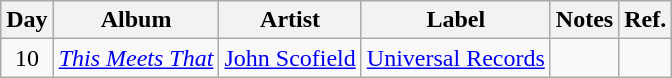<table class="wikitable">
<tr>
<th>Day</th>
<th>Album</th>
<th>Artist</th>
<th>Label</th>
<th>Notes</th>
<th>Ref.</th>
</tr>
<tr>
<td rowspan="1" style="text-align:center;">10</td>
<td><em><a href='#'>This Meets That</a></em></td>
<td><a href='#'>John Scofield</a></td>
<td><a href='#'>Universal Records</a></td>
<td></td>
<td style="text-align:center;"></td>
</tr>
</table>
